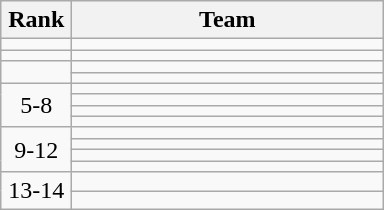<table class="wikitable" style="text-align: center;">
<tr>
<th width=40>Rank</th>
<th width=200>Team</th>
</tr>
<tr>
<td></td>
<td align=left></td>
</tr>
<tr>
<td></td>
<td align=left></td>
</tr>
<tr>
<td rowspan=2></td>
<td align=left></td>
</tr>
<tr>
<td align=left></td>
</tr>
<tr>
<td rowspan=4>5-8</td>
<td align=left></td>
</tr>
<tr>
<td align=left></td>
</tr>
<tr>
<td align=left></td>
</tr>
<tr>
<td align=left></td>
</tr>
<tr>
<td rowspan=4>9-12</td>
<td align=left></td>
</tr>
<tr>
<td align=left></td>
</tr>
<tr>
<td align=left></td>
</tr>
<tr>
<td align=left></td>
</tr>
<tr>
<td rowspan=2>13-14</td>
<td align=left></td>
</tr>
<tr>
<td align=left></td>
</tr>
</table>
